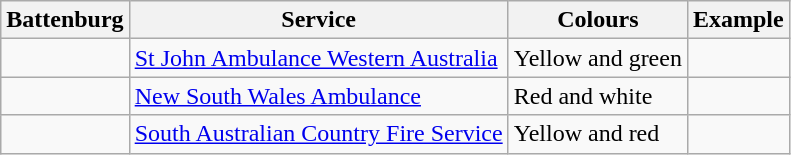<table class="wikitable">
<tr>
<th>Battenburg</th>
<th>Service</th>
<th>Colours</th>
<th>Example</th>
</tr>
<tr>
<td></td>
<td><a href='#'>St John Ambulance Western Australia</a></td>
<td>Yellow and green</td>
<td></td>
</tr>
<tr>
<td></td>
<td><a href='#'>New South Wales Ambulance</a></td>
<td>Red and white</td>
<td></td>
</tr>
<tr>
<td></td>
<td><a href='#'>South Australian Country Fire Service</a></td>
<td>Yellow and red</td>
<td></td>
</tr>
</table>
